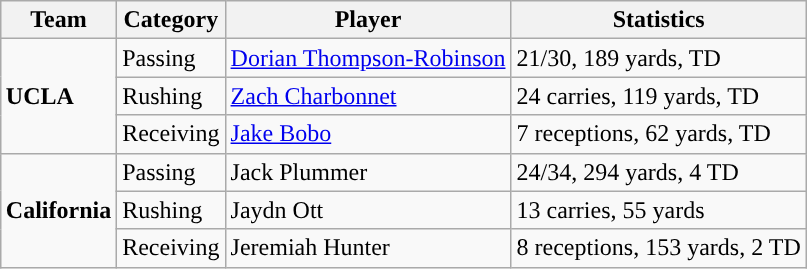<table class="wikitable" style="float: right;">
<tr>
<th>Team</th>
<th>Category</th>
<th>Player</th>
<th>Statistics</th>
</tr>
<tr>
<td rowspan=3><strong>UCLA</strong></td>
<td>Passing</td>
<td><a href='#'>Dorian Thompson-Robinson</a></td>
<td>21/30, 189 yards, TD</td>
</tr>
<tr>
<td>Rushing</td>
<td><a href='#'>Zach Charbonnet</a></td>
<td>24 carries, 119 yards, TD</td>
</tr>
<tr>
<td>Receiving</td>
<td><a href='#'>Jake Bobo</a></td>
<td>7 receptions, 62 yards, TD</td>
</tr>
<tr>
<td rowspan=3><strong>California</strong></td>
<td>Passing</td>
<td>Jack Plummer</td>
<td>24/34, 294 yards, 4 TD</td>
</tr>
<tr>
<td>Rushing</td>
<td>Jaydn Ott</td>
<td>13 carries, 55 yards</td>
</tr>
<tr>
<td>Receiving</td>
<td>Jeremiah Hunter</td>
<td>8 receptions, 153 yards, 2 TD</td>
</tr>
</table>
